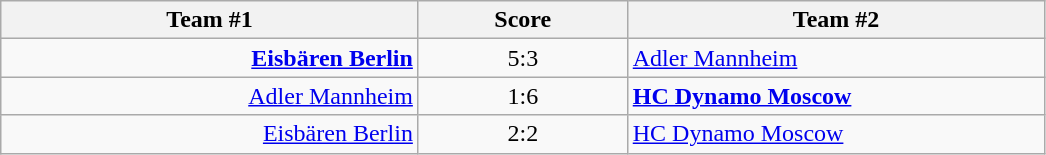<table class="wikitable" style="text-align: center;">
<tr>
<th width=22%>Team #1</th>
<th width=11%>Score</th>
<th width=22%>Team #2</th>
</tr>
<tr>
<td style="text-align: right;"><strong><a href='#'>Eisbären Berlin</a></strong> </td>
<td>5:3</td>
<td style="text-align: left;"> <a href='#'>Adler Mannheim</a></td>
</tr>
<tr>
<td style="text-align: right;"><a href='#'>Adler Mannheim</a> </td>
<td>1:6</td>
<td style="text-align: left;"> <strong><a href='#'>HC Dynamo Moscow</a></strong></td>
</tr>
<tr>
<td style="text-align: right;"><a href='#'>Eisbären Berlin</a> </td>
<td>2:2</td>
<td style="text-align: left;"> <a href='#'>HC Dynamo Moscow</a></td>
</tr>
</table>
